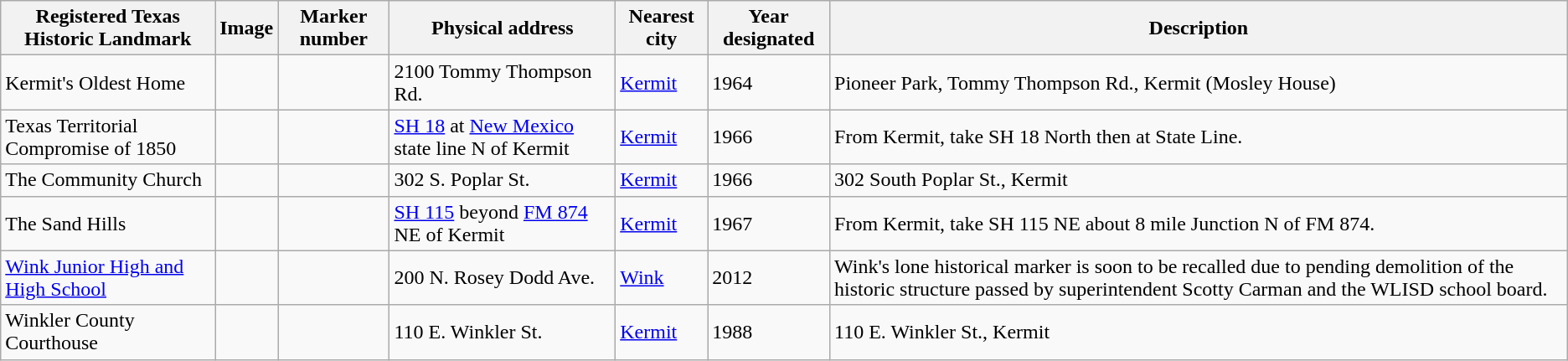<table class="wikitable sortable">
<tr>
<th>Registered Texas Historic Landmark</th>
<th>Image</th>
<th>Marker number</th>
<th>Physical address</th>
<th>Nearest city</th>
<th>Year designated</th>
<th>Description</th>
</tr>
<tr>
<td>Kermit's Oldest Home</td>
<td></td>
<td></td>
<td>2100 Tommy Thompson Rd.<br></td>
<td><a href='#'>Kermit</a></td>
<td>1964</td>
<td>Pioneer Park, Tommy Thompson Rd., Kermit (Mosley House)</td>
</tr>
<tr>
<td>Texas Territorial Compromise of 1850</td>
<td></td>
<td></td>
<td><a href='#'>SH 18</a> at <a href='#'>New Mexico</a> state line N of Kermit<br></td>
<td><a href='#'>Kermit</a></td>
<td>1966</td>
<td>From Kermit, take SH 18 North then at State Line.</td>
</tr>
<tr>
<td>The Community Church</td>
<td></td>
<td></td>
<td>302 S. Poplar St.<br></td>
<td><a href='#'>Kermit</a></td>
<td>1966</td>
<td>302 South Poplar St., Kermit</td>
</tr>
<tr>
<td>The Sand Hills</td>
<td></td>
<td></td>
<td><a href='#'>SH 115</a> beyond <a href='#'>FM 874</a> NE of Kermit<br></td>
<td><a href='#'>Kermit</a></td>
<td>1967</td>
<td>From Kermit, take SH 115 NE about 8 mile Junction N of FM 874.</td>
</tr>
<tr>
<td><a href='#'>Wink Junior High and High School</a></td>
<td></td>
<td></td>
<td>200 N. Rosey Dodd Ave.<br></td>
<td><a href='#'>Wink</a></td>
<td>2012</td>
<td>Wink's lone historical marker is soon to be recalled due to pending demolition of the historic structure passed by superintendent Scotty Carman and the WLISD school board.</td>
</tr>
<tr>
<td>Winkler County Courthouse</td>
<td></td>
<td></td>
<td>110 E. Winkler St.<br></td>
<td><a href='#'>Kermit</a></td>
<td>1988</td>
<td>110 E. Winkler St., Kermit</td>
</tr>
</table>
